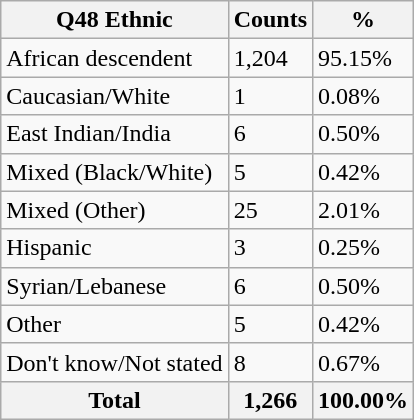<table class="wikitable sortable">
<tr>
<th>Q48 Ethnic</th>
<th>Counts</th>
<th>%</th>
</tr>
<tr>
<td>African descendent</td>
<td>1,204</td>
<td>95.15%</td>
</tr>
<tr>
<td>Caucasian/White</td>
<td>1</td>
<td>0.08%</td>
</tr>
<tr>
<td>East Indian/India</td>
<td>6</td>
<td>0.50%</td>
</tr>
<tr>
<td>Mixed (Black/White)</td>
<td>5</td>
<td>0.42%</td>
</tr>
<tr>
<td>Mixed (Other)</td>
<td>25</td>
<td>2.01%</td>
</tr>
<tr>
<td>Hispanic</td>
<td>3</td>
<td>0.25%</td>
</tr>
<tr>
<td>Syrian/Lebanese</td>
<td>6</td>
<td>0.50%</td>
</tr>
<tr>
<td>Other</td>
<td>5</td>
<td>0.42%</td>
</tr>
<tr>
<td>Don't know/Not stated</td>
<td>8</td>
<td>0.67%</td>
</tr>
<tr>
<th>Total</th>
<th>1,266</th>
<th>100.00%</th>
</tr>
</table>
